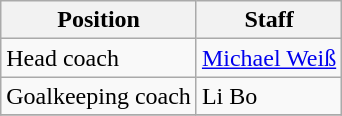<table class="wikitable">
<tr>
<th scope="col">Position</th>
<th scope="col">Staff</th>
</tr>
<tr>
<td>Head coach</td>
<td> <a href='#'>Michael Weiß</a></td>
</tr>
<tr>
<td>Goalkeeping coach</td>
<td> Li Bo</td>
</tr>
<tr>
</tr>
</table>
